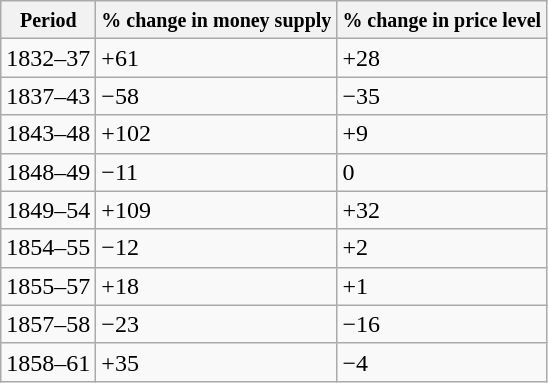<table class="wikitable">
<tr>
<th style="width:70"><small>Period</small></th>
<th style="width:80"><small>% change in money supply</small></th>
<th style="width:80"><small>% change in price level</small></th>
</tr>
<tr>
<td>1832–37</td>
<td>+61</td>
<td>+28</td>
</tr>
<tr>
<td>1837–43</td>
<td>−58</td>
<td>−35</td>
</tr>
<tr>
<td>1843–48</td>
<td>+102</td>
<td>+9</td>
</tr>
<tr>
<td>1848–49</td>
<td>−11</td>
<td>0</td>
</tr>
<tr>
<td>1849–54</td>
<td>+109</td>
<td>+32</td>
</tr>
<tr>
<td>1854–55</td>
<td>−12</td>
<td>+2</td>
</tr>
<tr>
<td>1855–57</td>
<td>+18</td>
<td>+1</td>
</tr>
<tr>
<td>1857–58</td>
<td>−23</td>
<td>−16</td>
</tr>
<tr>
<td>1858–61</td>
<td>+35</td>
<td>−4</td>
</tr>
</table>
